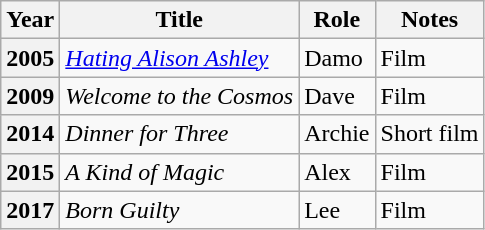<table class="wikitable sortable plainrowheaders">
<tr>
<th scope="col">Year</th>
<th scope="col">Title</th>
<th scope="col">Role</th>
<th scope="col" class="unsortable">Notes</th>
</tr>
<tr>
<th scope="row">2005</th>
<td><em><a href='#'>Hating Alison Ashley</a></em></td>
<td>Damo</td>
<td>Film</td>
</tr>
<tr>
<th scope="row">2009</th>
<td><em>Welcome to the Cosmos</em></td>
<td>Dave</td>
<td>Film</td>
</tr>
<tr>
<th scope="row">2014</th>
<td><em>Dinner for Three</em></td>
<td>Archie</td>
<td>Short film</td>
</tr>
<tr>
<th scope="row">2015</th>
<td><em>A Kind of Magic</em></td>
<td>Alex</td>
<td>Film</td>
</tr>
<tr>
<th scope="row">2017</th>
<td><em>Born Guilty</em></td>
<td>Lee</td>
<td>Film</td>
</tr>
</table>
